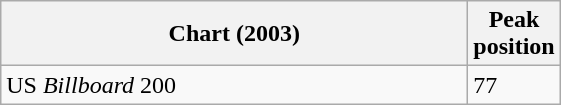<table class="wikitable plainrowheaders sortable" style="text-align:left;" border="1">
<tr>
<th scope="col" style="width:19em;">Chart (2003)</th>
<th scope="col">Peak<br>position</th>
</tr>
<tr>
<td>US <em>Billboard</em> 200</td>
<td align="centre">77</td>
</tr>
</table>
